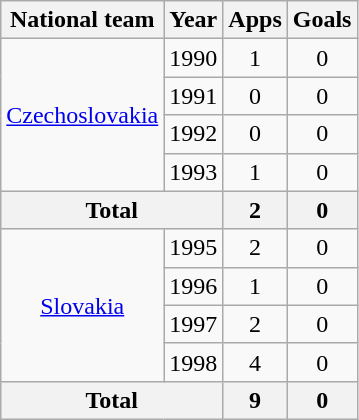<table class="wikitable" style="text-align:center">
<tr>
<th>National team</th>
<th>Year</th>
<th>Apps</th>
<th>Goals</th>
</tr>
<tr>
<td rowspan="4"><a href='#'>Czechoslovakia</a></td>
<td>1990</td>
<td>1</td>
<td>0</td>
</tr>
<tr>
<td>1991</td>
<td>0</td>
<td>0</td>
</tr>
<tr>
<td>1992</td>
<td>0</td>
<td>0</td>
</tr>
<tr>
<td>1993</td>
<td>1</td>
<td>0</td>
</tr>
<tr>
<th colspan="2">Total</th>
<th>2</th>
<th>0</th>
</tr>
<tr>
<td rowspan="4"><a href='#'>Slovakia</a></td>
<td>1995</td>
<td>2</td>
<td>0</td>
</tr>
<tr>
<td>1996</td>
<td>1</td>
<td>0</td>
</tr>
<tr>
<td>1997</td>
<td>2</td>
<td>0</td>
</tr>
<tr>
<td>1998</td>
<td>4</td>
<td>0</td>
</tr>
<tr>
<th colspan="2">Total</th>
<th>9</th>
<th>0</th>
</tr>
</table>
